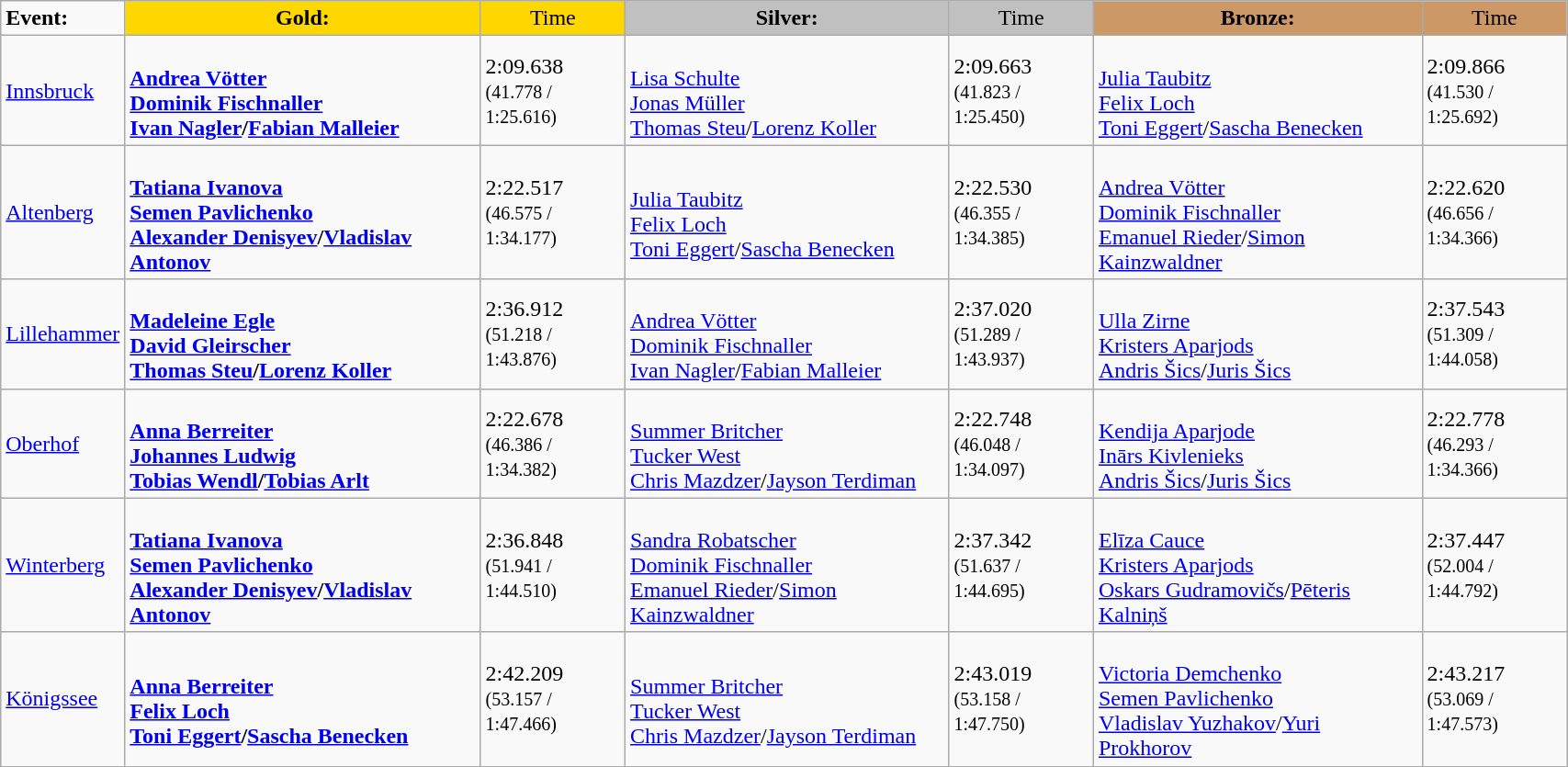<table class="wikitable" style="width:90%;">
<tr>
<td><strong>Event:</strong></td>
<td style="text-align:center; background:gold;"><strong>Gold:</strong></td>
<td style="text-align:center; background:gold;">Time</td>
<td style="text-align:center; background:silver;"><strong>Silver:</strong></td>
<td style="text-align:center; background:silver;">Time</td>
<td style="text-align:center; background:#c96;"><strong>Bronze:</strong></td>
<td style="text-align:center; background:#c96;">Time</td>
</tr>
<tr>
<td><a href='#'>Innsbruck</a></td>
<td><strong><br><a href='#'>Andrea Vötter</a><br><a href='#'>Dominik Fischnaller</a><br><a href='#'>Ivan Nagler</a>/<a href='#'>Fabian Malleier</a></strong></td>
<td>2:09.638<br><small>(41.778 / 1:25.616)</small></td>
<td><br><a href='#'>Lisa Schulte</a><br><a href='#'>Jonas Müller</a><br><a href='#'>Thomas Steu</a>/<a href='#'>Lorenz Koller</a></td>
<td>2:09.663<br><small>(41.823 / 1:25.450)</small></td>
<td><br><a href='#'>Julia Taubitz</a><br><a href='#'>Felix Loch</a><br><a href='#'>Toni Eggert</a>/<a href='#'>Sascha Benecken</a></td>
<td>2:09.866<br><small>(41.530 / 1:25.692)</small></td>
</tr>
<tr>
<td><a href='#'>Altenberg</a></td>
<td><strong><br><a href='#'>Tatiana Ivanova</a><br><a href='#'>Semen Pavlichenko</a><br><a href='#'>Alexander Denisyev</a>/<a href='#'>Vladislav Antonov</a></strong></td>
<td>2:22.517<br><small>(46.575 / 1:34.177)</small></td>
<td><br><a href='#'>Julia Taubitz</a><br><a href='#'>Felix Loch</a><br><a href='#'>Toni Eggert</a>/<a href='#'>Sascha Benecken</a></td>
<td>2:22.530<br><small>(46.355 / 1:34.385)</small></td>
<td><br><a href='#'>Andrea Vötter</a><br><a href='#'>Dominik Fischnaller</a><br><a href='#'>Emanuel Rieder</a>/<a href='#'>Simon Kainzwaldner</a></td>
<td>2:22.620<br><small>(46.656 / 1:34.366)</small></td>
</tr>
<tr>
<td><a href='#'>Lillehammer</a></td>
<td><strong><br><a href='#'>Madeleine Egle</a><br><a href='#'>David Gleirscher</a><br><a href='#'>Thomas Steu</a>/<a href='#'>Lorenz Koller</a></strong></td>
<td>2:36.912<br><small>(51.218 / 1:43.876)</small></td>
<td><br><a href='#'>Andrea Vötter</a><br><a href='#'>Dominik Fischnaller</a><br><a href='#'>Ivan Nagler</a>/<a href='#'>Fabian Malleier</a></td>
<td>2:37.020<br><small>(51.289 / 1:43.937)</small></td>
<td><br><a href='#'>Ulla Zirne</a><br><a href='#'>Kristers Aparjods</a><br><a href='#'>Andris Šics</a>/<a href='#'>Juris Šics</a></td>
<td>2:37.543<br><small>(51.309 / 1:44.058)</small></td>
</tr>
<tr>
<td><a href='#'>Oberhof</a></td>
<td><strong><br><a href='#'>Anna Berreiter</a><br><a href='#'>Johannes Ludwig</a><br><a href='#'>Tobias Wendl</a>/<a href='#'>Tobias Arlt</a></strong></td>
<td>2:22.678<br><small>(46.386 / 1:34.382)</small></td>
<td><br><a href='#'>Summer Britcher</a><br><a href='#'>Tucker West</a><br><a href='#'>Chris Mazdzer</a>/<a href='#'>Jayson Terdiman</a></td>
<td>2:22.748<br><small>(46.048 / 1:34.097)</small></td>
<td><br><a href='#'>Kendija Aparjode</a><br><a href='#'>Inārs Kivlenieks</a><br><a href='#'>Andris Šics</a>/<a href='#'>Juris Šics</a></td>
<td>2:22.778<br><small>(46.293 / 1:34.366)</small></td>
</tr>
<tr>
<td><a href='#'>Winterberg</a></td>
<td><strong><br><a href='#'>Tatiana Ivanova</a><br><a href='#'>Semen Pavlichenko</a><br><a href='#'>Alexander Denisyev</a>/<a href='#'>Vladislav Antonov</a></strong></td>
<td>2:36.848<br><small>(51.941 / 1:44.510)</small></td>
<td><br><a href='#'>Sandra Robatscher</a><br><a href='#'>Dominik Fischnaller</a><br><a href='#'>Emanuel Rieder</a>/<a href='#'>Simon Kainzwaldner</a></td>
<td>2:37.342<br><small>(51.637 / 1:44.695)</small></td>
<td><br><a href='#'>Elīza Cauce</a><br><a href='#'>Kristers Aparjods</a><br><a href='#'>Oskars Gudramovičs</a>/<a href='#'>Pēteris Kalniņš</a></td>
<td>2:37.447<br><small>(52.004 / 1:44.792)</small></td>
</tr>
<tr>
<td><a href='#'>Königssee</a></td>
<td><strong><br><a href='#'>Anna Berreiter</a><br><a href='#'>Felix Loch</a><br><a href='#'>Toni Eggert</a>/<a href='#'>Sascha Benecken</a></strong></td>
<td>2:42.209<br><small>(53.157 / 1:47.466)</small></td>
<td><br><a href='#'>Summer Britcher</a><br><a href='#'>Tucker West</a><br><a href='#'>Chris Mazdzer</a>/<a href='#'>Jayson Terdiman</a></td>
<td>2:43.019<br><small>(53.158 / 1:47.750)</small></td>
<td><br><a href='#'>Victoria Demchenko</a><br><a href='#'>Semen Pavlichenko</a><br><a href='#'>Vladislav Yuzhakov</a>/<a href='#'>Yuri Prokhorov</a></td>
<td>2:43.217<br><small>(53.069 / 1:47.573)</small></td>
</tr>
</table>
